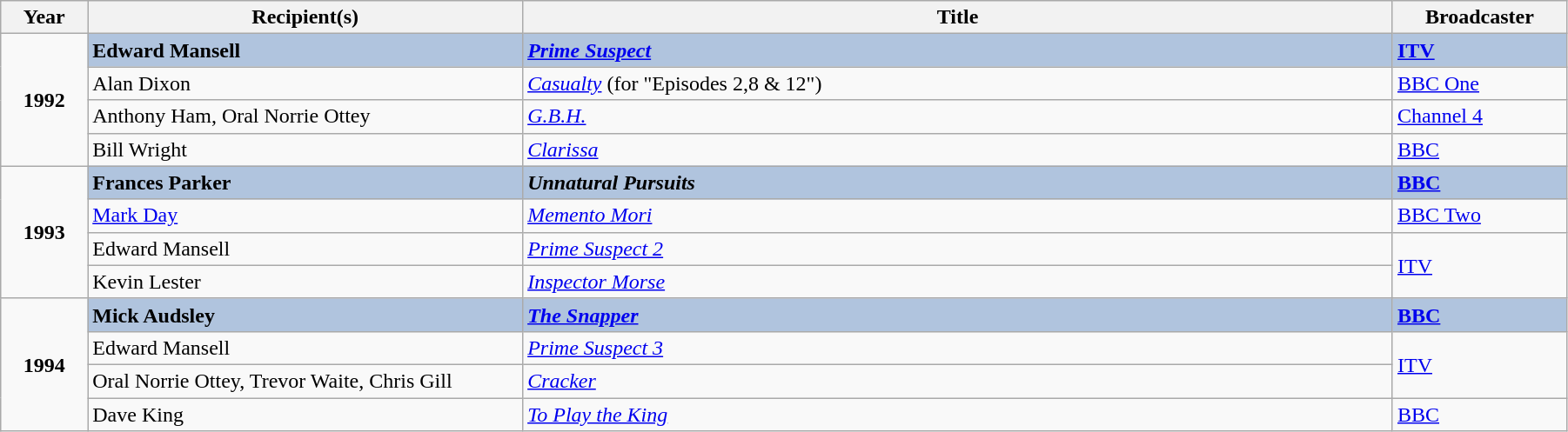<table class="wikitable" width="95%">
<tr>
<th width=5%>Year</th>
<th width=25%><strong>Recipient(s)</strong></th>
<th width=50%>Title</th>
<th width=10%><strong>Broadcaster</strong></th>
</tr>
<tr>
<td rowspan="4" style="text-align:center;"><strong>1992</strong></td>
<td style="background:#B0C4DE;"><strong>Edward Mansell</strong></td>
<td style="background:#B0C4DE;"><strong><em><a href='#'>Prime Suspect</a></em></strong></td>
<td style="background:#B0C4DE;"><strong><a href='#'>ITV</a></strong></td>
</tr>
<tr>
<td>Alan Dixon</td>
<td><em><a href='#'>Casualty</a></em> (for "Episodes 2,8 & 12")</td>
<td><a href='#'>BBC One</a></td>
</tr>
<tr>
<td>Anthony Ham, Oral Norrie Ottey</td>
<td><em><a href='#'>G.B.H.</a></em></td>
<td><a href='#'>Channel 4</a></td>
</tr>
<tr>
<td>Bill Wright</td>
<td><em><a href='#'>Clarissa</a></em></td>
<td><a href='#'>BBC</a></td>
</tr>
<tr>
<td rowspan="4" style="text-align:center;"><strong>1993</strong></td>
<td style="background:#B0C4DE;"><strong>Frances Parker</strong></td>
<td style="background:#B0C4DE;"><strong><em>Unnatural Pursuits</em></strong></td>
<td style="background:#B0C4DE;"><strong><a href='#'>BBC</a></strong></td>
</tr>
<tr>
<td><a href='#'>Mark Day</a></td>
<td><em><a href='#'>Memento Mori</a></em></td>
<td><a href='#'>BBC Two</a></td>
</tr>
<tr>
<td>Edward Mansell</td>
<td><em><a href='#'>Prime Suspect 2</a></em></td>
<td rowspan="2"><a href='#'>ITV</a></td>
</tr>
<tr>
<td>Kevin Lester</td>
<td><em><a href='#'>Inspector Morse</a></em></td>
</tr>
<tr>
<td rowspan="4" style="text-align:center;"><strong>1994</strong></td>
<td style="background:#B0C4DE;"><strong>Mick Audsley</strong></td>
<td style="background:#B0C4DE;"><strong><em><a href='#'>The Snapper</a></em></strong></td>
<td style="background:#B0C4DE;"><strong><a href='#'>BBC</a></strong></td>
</tr>
<tr>
<td>Edward Mansell</td>
<td><em><a href='#'>Prime Suspect 3</a></em></td>
<td rowspan="2"><a href='#'>ITV</a></td>
</tr>
<tr>
<td>Oral Norrie Ottey, Trevor Waite, Chris Gill</td>
<td><em><a href='#'>Cracker</a></em></td>
</tr>
<tr>
<td>Dave King</td>
<td><em><a href='#'>To Play the King</a></em></td>
<td><a href='#'>BBC</a></td>
</tr>
</table>
